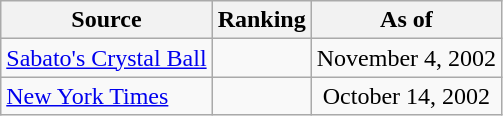<table class="wikitable" style="text-align:center">
<tr>
<th>Source</th>
<th>Ranking</th>
<th>As of</th>
</tr>
<tr>
<td align=left><a href='#'>Sabato's Crystal Ball</a></td>
<td></td>
<td>November 4, 2002</td>
</tr>
<tr>
<td align=left><a href='#'>New York Times</a></td>
<td></td>
<td>October 14, 2002</td>
</tr>
</table>
